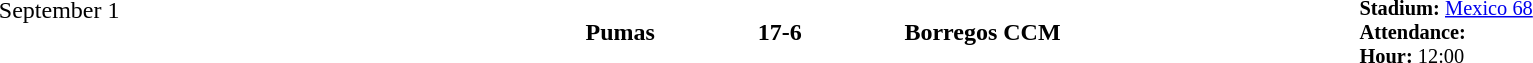<table style="width: 100%; background: transparent;" cellspacing="0">
<tr>
<td align=center valign=top rowspan=3 width=15%>September 1</td>
</tr>
<tr>
<td width=24% align=right><strong>Pumas</strong></td>
<td align=center width=13%><strong>17-6</strong></td>
<td width=24%><strong>Borregos CCM</strong></td>
<td style=font-size:85% rowspan=2 valign=top><strong>Stadium:</strong> <a href='#'>Mexico 68</a><br><strong>Attendance:</strong> <br><strong>Hour:</strong> 12:00</td>
</tr>
</table>
